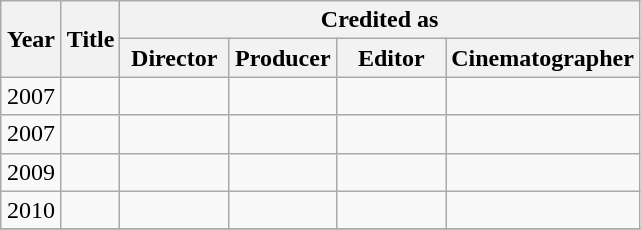<table class="wikitable sortable">
<tr>
<th rowspan=2 width="33">Year</th>
<th rowspan=2>Title</th>
<th colspan=4>Credited as</th>
</tr>
<tr>
<th width=65>Director</th>
<th width=65>Producer</th>
<th width=65>Editor</th>
<th width=65>Cinematographer</th>
</tr>
<tr>
<td align="center">2007</td>
<td align="left"> </td>
<td></td>
<td></td>
<td></td>
<td></td>
</tr>
<tr>
<td align="center">2007</td>
<td align="left"></td>
<td></td>
<td></td>
<td></td>
<td></td>
</tr>
<tr>
<td align="center">2009</td>
<td align="left"></td>
<td></td>
<td></td>
<td></td>
<td></td>
</tr>
<tr>
<td align="center">2010</td>
<td align="left"></td>
<td></td>
<td></td>
<td></td>
<td></td>
</tr>
<tr>
</tr>
</table>
